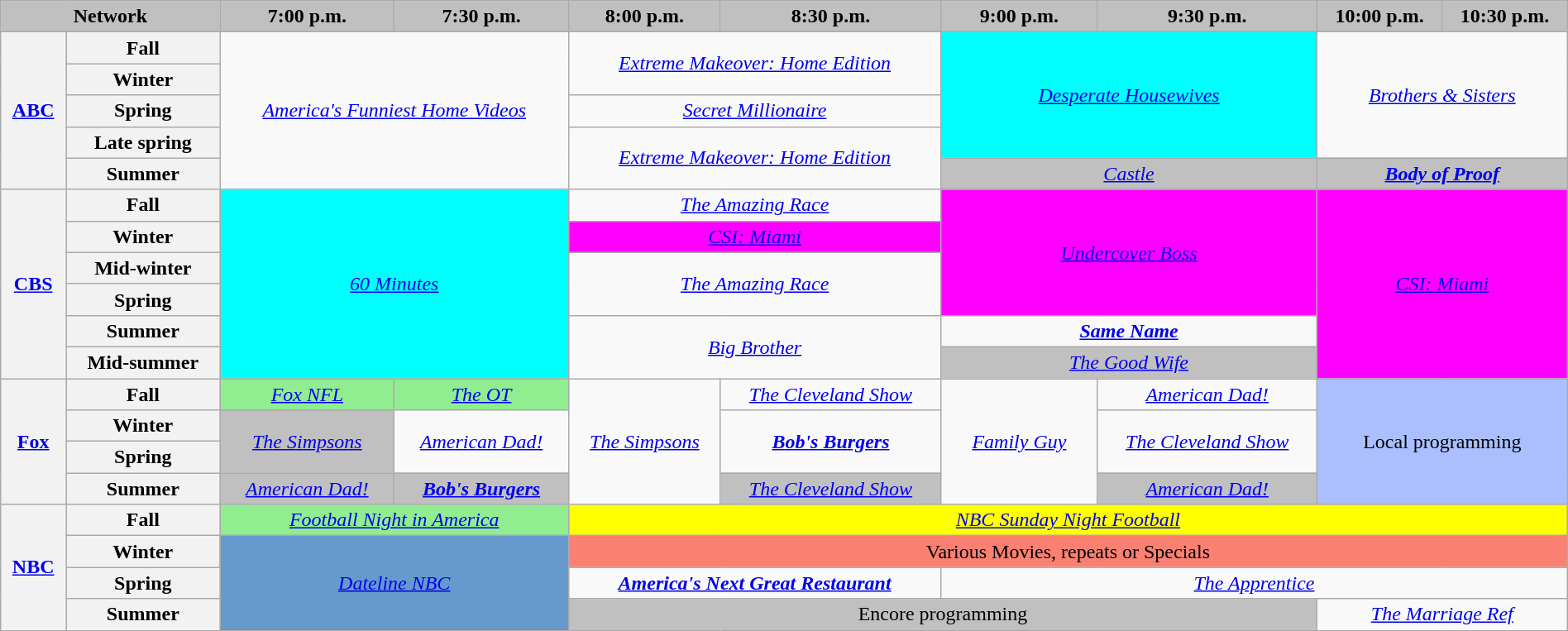<table class="wikitable" style="width:100%;margin-right:0;text-align:center">
<tr>
<th colspan="2" style="background-color:#C0C0C0;text-align:center">Network</th>
<th style="background-color:#C0C0C0;text-align:center">7:00 p.m.</th>
<th style="background-color:#C0C0C0;text-align:center">7:30 p.m.</th>
<th style="background-color:#C0C0C0;text-align:center">8:00 p.m.</th>
<th style="background-color:#C0C0C0;text-align:center">8:30 p.m.</th>
<th style="background-color:#C0C0C0;text-align:center;width:10%">9:00 p.m.</th>
<th style="background-color:#C0C0C0;text-align:center;width:14%">9:30 p.m.</th>
<th style="background-color:#C0C0C0;text-align:center">10:00 p.m.</th>
<th style="background-color:#C0C0C0;text-align:center">10:30 p.m.</th>
</tr>
<tr>
<th rowspan="5"><a href='#'>ABC</a></th>
<th>Fall</th>
<td rowspan="5" colspan="2"><em><a href='#'>America's Funniest Home Videos</a></em></td>
<td rowspan="2" colspan="2"><em><a href='#'>Extreme Makeover: Home Edition</a></em></td>
<td rowspan="4" colspan="2" style="background:cyan;"><em><a href='#'>Desperate Housewives</a></em> </td>
<td rowspan="4" colspan="2"><em><a href='#'>Brothers & Sisters</a></em></td>
</tr>
<tr>
<th>Winter</th>
</tr>
<tr>
<th>Spring</th>
<td colspan="2"><em><a href='#'>Secret Millionaire</a></em></td>
</tr>
<tr>
<th>Late spring</th>
<td colspan="2" rowspan="2"><em><a href='#'>Extreme Makeover: Home Edition</a></em></td>
</tr>
<tr>
<th>Summer</th>
<td colspan="2" style="background:#C0C0C0;"><em><a href='#'>Castle</a></em> </td>
<td colspan="2" style="background:#C0C0C0;"><strong><em><a href='#'>Body of Proof</a></em></strong> </td>
</tr>
<tr>
<th rowspan="6"><a href='#'>CBS</a></th>
<th>Fall</th>
<td style="background:#00FFFF;" rowspan="6" colspan="2"><em><a href='#'>60 Minutes</a></em> </td>
<td colspan="2"><em><a href='#'>The Amazing Race</a></em></td>
<td colspan="2" rowspan="4" style="background:magenta;"><em><a href='#'>Undercover Boss</a></em> </td>
<td style="background:#FF00FF;" colspan="2" rowspan="6"><em><a href='#'>CSI: Miami</a></em> </td>
</tr>
<tr>
<th>Winter</th>
<td style="background:#FF00FF;" colspan="2"><em><a href='#'>CSI: Miami</a></em> </td>
</tr>
<tr>
<th>Mid-winter</th>
<td colspan="2" rowspan="2"><em><a href='#'>The Amazing Race</a></em></td>
</tr>
<tr>
<th>Spring</th>
</tr>
<tr>
<th>Summer</th>
<td colspan="2" rowspan="2"><em><a href='#'>Big Brother</a></em></td>
<td colspan="2"><strong><em><a href='#'>Same Name</a></em></strong></td>
</tr>
<tr>
<th>Mid-summer</th>
<td colspan="2" style="background:#C0C0C0;"><em><a href='#'>The Good Wife</a></em> </td>
</tr>
<tr>
<th rowspan="4"><a href='#'>Fox</a></th>
<th>Fall</th>
<td style="background:lightgreen;"><em><a href='#'>Fox NFL</a></em> </td>
<td style="background:lightgreen;"><em><a href='#'>The OT</a></em></td>
<td rowspan="4"><em><a href='#'>The Simpsons</a></em></td>
<td><em><a href='#'>The Cleveland Show</a></em></td>
<td rowspan="4"><em><a href='#'>Family Guy</a></em></td>
<td><em><a href='#'>American Dad!</a></em></td>
<td style="background:#abbfff;" rowspan="4" colspan="2">Local programming</td>
</tr>
<tr>
<th>Winter</th>
<td style="background:#C0C0C0;" rowspan="2"><em><a href='#'>The Simpsons</a></em><br></td>
<td rowspan="2"><em><a href='#'>American Dad!</a></em></td>
<td rowspan="2"><strong><em><a href='#'>Bob's Burgers</a></em></strong></td>
<td rowspan="2"><em><a href='#'>The Cleveland Show</a></em></td>
</tr>
<tr>
<th>Spring</th>
</tr>
<tr>
<th>Summer</th>
<td style="background:#C0C0C0;"><em><a href='#'>American Dad!</a></em><br></td>
<td style="background:#C0C0C0;"><strong><em><a href='#'>Bob's Burgers</a></em></strong><br></td>
<td style="background:#C0C0C0;"><em><a href='#'>The Cleveland Show</a></em><br></td>
<td style="background:#C0C0C0;"><em><a href='#'>American Dad!</a></em> </td>
</tr>
<tr>
<th rowspan="4"><a href='#'>NBC</a></th>
<th>Fall</th>
<td colspan="2" style="background:lightgreen;"><em><a href='#'>Football Night in America</a></em></td>
<td colspan="6" style="background:#FFFF00;"><em><a href='#'>NBC Sunday Night Football</a></em>   </td>
</tr>
<tr>
<th>Winter</th>
<td style="background:#6699CC;" rowspan="3" colspan="2"><em><a href='#'>Dateline NBC</a></em></td>
<td style="background:#FA8072;" colspan="6">Various Movies, repeats or Specials</td>
</tr>
<tr>
<th>Spring</th>
<td colspan="2"><strong><em><a href='#'>America's Next Great Restaurant</a></em></strong></td>
<td colspan="4"><em><a href='#'>The Apprentice</a></em></td>
</tr>
<tr>
<th>Summer</th>
<td style="background:#C0C0C0;" colspan="4">Encore programming</td>
<td colspan="2"><em><a href='#'>The Marriage Ref</a></em></td>
</tr>
</table>
